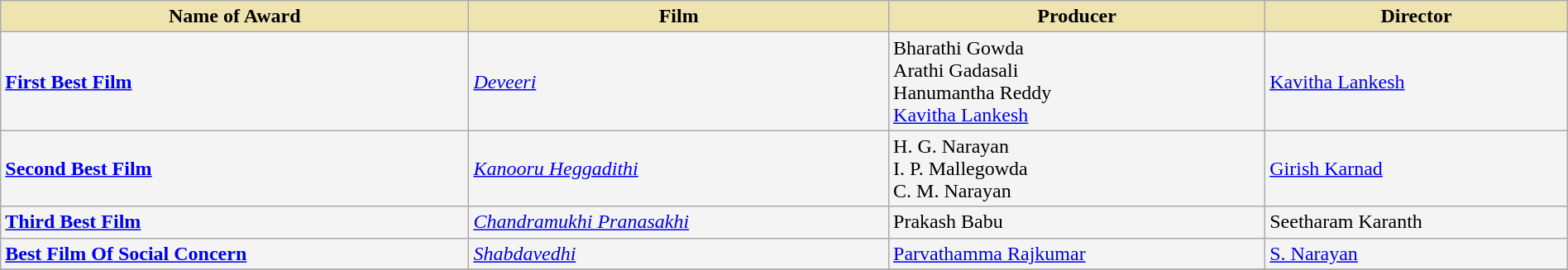<table class="wikitable" style="width:100%;">
<tr>
<th style="background-color:#EFE4B0;">Name of Award</th>
<th style="background-color:#EFE4B0;">Film</th>
<th style="background-color:#EFE4B0;">Producer</th>
<th style="background-color:#EFE4B0;">Director</th>
</tr>
<tr style="background-color:#F4F4F4">
<td><strong><a href='#'>First Best Film</a></strong></td>
<td><em><a href='#'>Deveeri</a></em></td>
<td>Bharathi Gowda<br>Arathi Gadasali<br>Hanumantha Reddy<br><a href='#'>Kavitha Lankesh</a></td>
<td><a href='#'>Kavitha Lankesh</a></td>
</tr>
<tr style="background-color:#F4F4F4">
<td><strong><a href='#'>Second Best Film</a></strong></td>
<td><em><a href='#'>Kanooru Heggadithi</a></em></td>
<td>H. G. Narayan<br>I. P. Mallegowda<br>C. M. Narayan</td>
<td><a href='#'>Girish Karnad</a></td>
</tr>
<tr style="background-color:#F4F4F4">
<td><strong><a href='#'>Third Best Film</a></strong></td>
<td><em><a href='#'>Chandramukhi Pranasakhi</a></em></td>
<td>Prakash Babu</td>
<td>Seetharam Karanth</td>
</tr>
<tr style="background-color:#F4F4F4">
<td><strong><a href='#'>Best Film Of Social Concern</a></strong></td>
<td><em><a href='#'>Shabdavedhi</a></em></td>
<td><a href='#'>Parvathamma Rajkumar</a></td>
<td><a href='#'>S. Narayan</a></td>
</tr>
<tr style="background-color:#F4F4F4">
</tr>
</table>
